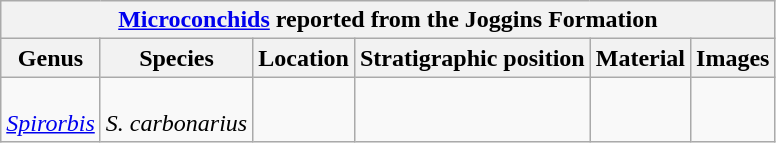<table class="wikitable sortable mw-collapsible">
<tr>
<th colspan="7" style="text-align:center;"><strong><a href='#'>Microconchids</a> reported from the Joggins Formation</strong></th>
</tr>
<tr>
<th>Genus</th>
<th>Species</th>
<th>Location</th>
<th>Stratigraphic position</th>
<th>Material</th>
<th>Images</th>
</tr>
<tr>
<td rowspan="1"><br><em><a href='#'>Spirorbis</a></em></td>
<td><br><em>S. carbonarius</em></td>
<td></td>
<td></td>
<td></td>
<td></td>
</tr>
</table>
